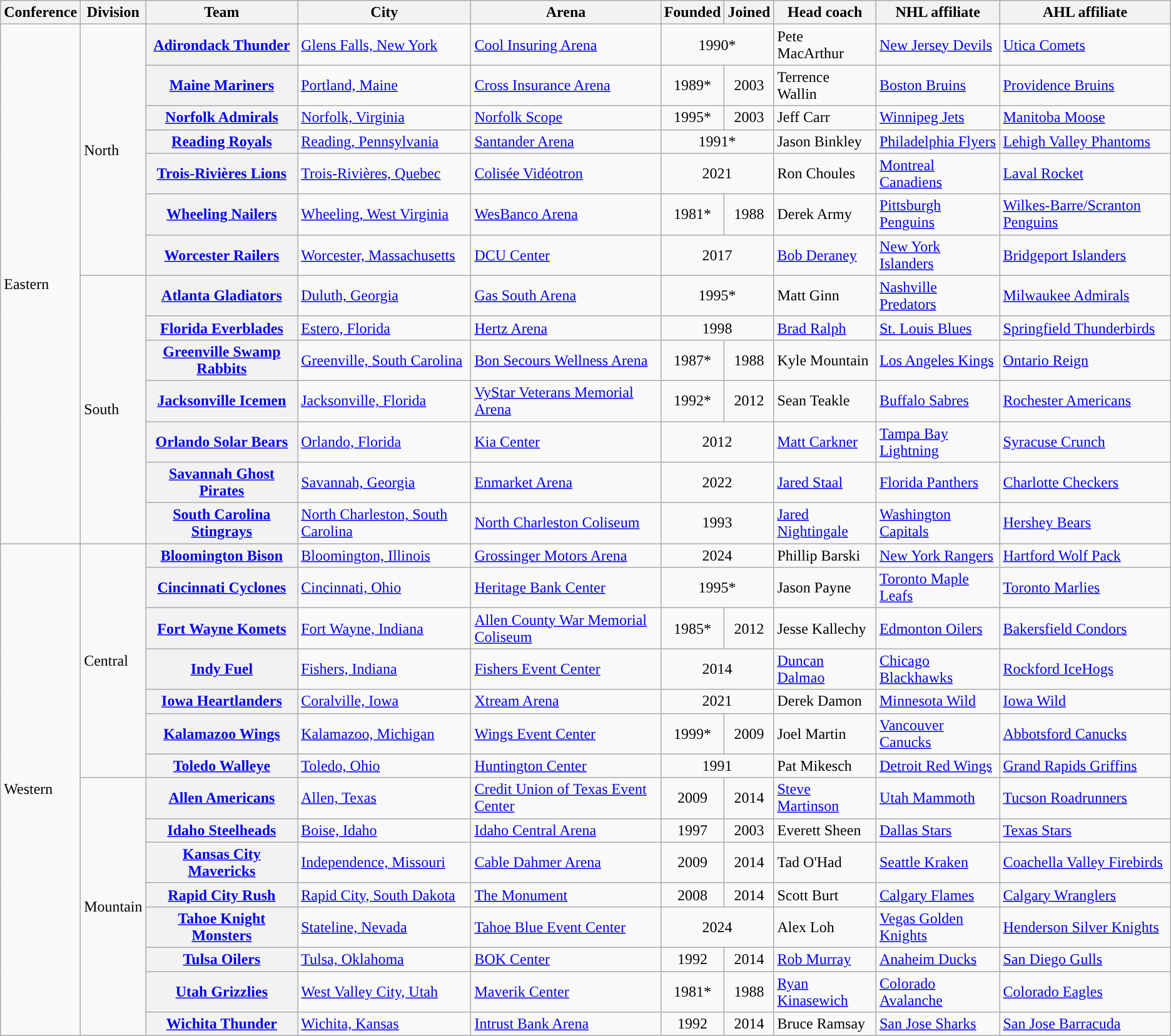<table class="wikitable sortable plainrowheaders">
<tr>
<th scope="col">Conference</th>
<th scope="col">Division</th>
<th scope="col">Team</th>
<th scope="col">City</th>
<th scope="col">Arena</th>
<th scope="col">Founded</th>
<th scope="col">Joined</th>
<th scope="col">Head coach</th>
<th scope="col">NHL affiliate</th>
<th scope="col">AHL affiliate</th>
</tr>
<tr>
<td rowspan="14">Eastern</td>
<td rowspan="7">North</td>
<th scope="row"><a href='#'>Adirondack Thunder</a></th>
<td><a href='#'>Glens Falls, New York</a></td>
<td><a href='#'>Cool Insuring Arena</a></td>
<td colspan="2" align="center">1990*</td>
<td>Pete MacArthur</td>
<td><a href='#'>New Jersey Devils</a></td>
<td><a href='#'>Utica Comets</a></td>
</tr>
<tr>
<th scope="row"><a href='#'>Maine Mariners</a></th>
<td><a href='#'>Portland, Maine</a></td>
<td><a href='#'>Cross Insurance Arena</a></td>
<td align="center">1989*</td>
<td align="center">2003</td>
<td>Terrence Wallin</td>
<td><a href='#'>Boston Bruins</a></td>
<td><a href='#'>Providence Bruins</a></td>
</tr>
<tr>
<th scope="row"><a href='#'>Norfolk Admirals</a></th>
<td><a href='#'>Norfolk, Virginia</a></td>
<td><a href='#'>Norfolk Scope</a></td>
<td align="center">1995*</td>
<td align="center">2003</td>
<td>Jeff Carr</td>
<td><a href='#'>Winnipeg Jets</a></td>
<td><a href='#'>Manitoba Moose</a></td>
</tr>
<tr>
<th scope="row"><a href='#'>Reading Royals</a></th>
<td><a href='#'>Reading, Pennsylvania</a></td>
<td><a href='#'>Santander Arena</a></td>
<td colspan="2" align="center">1991*</td>
<td>Jason Binkley</td>
<td><a href='#'>Philadelphia Flyers</a></td>
<td><a href='#'>Lehigh Valley Phantoms</a></td>
</tr>
<tr>
<th scope="row"><a href='#'>Trois-Rivières Lions</a></th>
<td><a href='#'>Trois-Rivières, Quebec</a></td>
<td><a href='#'>Colisée Vidéotron</a></td>
<td colspan="2" align="center">2021</td>
<td>Ron Choules</td>
<td><a href='#'>Montreal Canadiens</a></td>
<td><a href='#'>Laval Rocket</a></td>
</tr>
<tr>
<th scope="row"><a href='#'>Wheeling Nailers</a></th>
<td><a href='#'>Wheeling, West Virginia</a></td>
<td><a href='#'>WesBanco Arena</a></td>
<td align="center">1981*</td>
<td align="center">1988</td>
<td>Derek Army</td>
<td><a href='#'>Pittsburgh Penguins</a></td>
<td><a href='#'>Wilkes-Barre/Scranton Penguins</a></td>
</tr>
<tr>
<th scope="row"><a href='#'>Worcester Railers</a></th>
<td><a href='#'>Worcester, Massachusetts</a></td>
<td><a href='#'>DCU Center</a></td>
<td colspan="2" align="center">2017</td>
<td><a href='#'>Bob Deraney</a></td>
<td><a href='#'>New York Islanders</a></td>
<td><a href='#'>Bridgeport Islanders</a></td>
</tr>
<tr>
<td rowspan="7">South</td>
<th scope="row"><a href='#'>Atlanta Gladiators</a></th>
<td><a href='#'>Duluth, Georgia</a></td>
<td><a href='#'>Gas South Arena</a></td>
<td colspan="2" align="center">1995*</td>
<td>Matt Ginn</td>
<td><a href='#'>Nashville Predators</a></td>
<td><a href='#'>Milwaukee Admirals</a></td>
</tr>
<tr>
<th scope="row"><a href='#'>Florida Everblades</a></th>
<td><a href='#'>Estero, Florida</a></td>
<td><a href='#'>Hertz Arena</a></td>
<td colspan="2" align="center">1998</td>
<td><a href='#'>Brad Ralph</a></td>
<td><a href='#'>St. Louis Blues</a></td>
<td><a href='#'>Springfield Thunderbirds</a></td>
</tr>
<tr>
<th scope="row"><a href='#'>Greenville Swamp Rabbits</a></th>
<td><a href='#'>Greenville, South Carolina</a></td>
<td><a href='#'>Bon Secours Wellness Arena</a></td>
<td align="center">1987*</td>
<td align="center">1988</td>
<td>Kyle Mountain</td>
<td><a href='#'>Los Angeles Kings</a></td>
<td><a href='#'>Ontario Reign</a></td>
</tr>
<tr>
<th scope="row"><a href='#'>Jacksonville Icemen</a></th>
<td><a href='#'>Jacksonville, Florida</a></td>
<td><a href='#'>VyStar Veterans Memorial Arena</a></td>
<td align="center">1992*</td>
<td align="center">2012</td>
<td>Sean Teakle</td>
<td><a href='#'>Buffalo Sabres</a></td>
<td><a href='#'>Rochester Americans</a></td>
</tr>
<tr>
<th scope="row"><a href='#'>Orlando Solar Bears</a></th>
<td><a href='#'>Orlando, Florida</a></td>
<td><a href='#'>Kia Center</a></td>
<td colspan="2" align="center">2012</td>
<td><a href='#'>Matt Carkner</a></td>
<td><a href='#'>Tampa Bay Lightning</a></td>
<td><a href='#'>Syracuse Crunch</a></td>
</tr>
<tr>
<th scope="row"><a href='#'>Savannah Ghost Pirates</a></th>
<td><a href='#'>Savannah, Georgia</a></td>
<td><a href='#'>Enmarket Arena</a></td>
<td colspan="2" align="center">2022</td>
<td><a href='#'>Jared Staal</a></td>
<td><a href='#'>Florida Panthers</a></td>
<td><a href='#'>Charlotte Checkers</a></td>
</tr>
<tr>
<th scope="row"><a href='#'>South Carolina Stingrays</a></th>
<td><a href='#'>North Charleston, South Carolina</a></td>
<td><a href='#'>North Charleston Coliseum</a></td>
<td colspan="2" align="center">1993</td>
<td><a href='#'>Jared Nightingale</a></td>
<td><a href='#'>Washington Capitals</a></td>
<td><a href='#'>Hershey Bears</a></td>
</tr>
<tr>
<td rowspan="15">Western</td>
<td rowspan="7">Central</td>
<th scope="row"><a href='#'>Bloomington Bison</a></th>
<td><a href='#'>Bloomington, Illinois</a></td>
<td><a href='#'>Grossinger Motors Arena</a></td>
<td colspan="2;" align="center">2024</td>
<td>Phillip Barski</td>
<td><a href='#'>New York Rangers</a></td>
<td><a href='#'>Hartford Wolf Pack</a></td>
</tr>
<tr>
<th scope="row"><a href='#'>Cincinnati Cyclones</a></th>
<td><a href='#'>Cincinnati, Ohio</a></td>
<td><a href='#'>Heritage Bank Center</a></td>
<td colspan="2" align="center">1995*</td>
<td>Jason Payne</td>
<td><a href='#'>Toronto Maple Leafs</a></td>
<td><a href='#'>Toronto Marlies</a></td>
</tr>
<tr>
<th scope="row"><a href='#'>Fort Wayne Komets</a></th>
<td><a href='#'>Fort Wayne, Indiana</a></td>
<td><a href='#'>Allen County War Memorial Coliseum</a></td>
<td align="center">1985*</td>
<td align="center">2012</td>
<td>Jesse Kallechy</td>
<td><a href='#'>Edmonton Oilers</a></td>
<td><a href='#'>Bakersfield Condors</a></td>
</tr>
<tr>
<th scope="row"><a href='#'>Indy Fuel</a></th>
<td><a href='#'>Fishers, Indiana</a></td>
<td><a href='#'>Fishers Event Center</a></td>
<td colspan="2" align="center">2014</td>
<td><a href='#'>Duncan Dalmao</a></td>
<td><a href='#'>Chicago Blackhawks</a></td>
<td><a href='#'>Rockford IceHogs</a></td>
</tr>
<tr>
<th scope="row"><a href='#'>Iowa Heartlanders</a></th>
<td><a href='#'>Coralville, Iowa</a></td>
<td><a href='#'>Xtream Arena</a></td>
<td colspan="2" align="center">2021</td>
<td>Derek Damon</td>
<td><a href='#'>Minnesota Wild</a></td>
<td><a href='#'>Iowa Wild</a></td>
</tr>
<tr>
<th scope="row"><a href='#'>Kalamazoo Wings</a></th>
<td><a href='#'>Kalamazoo, Michigan</a></td>
<td><a href='#'>Wings Event Center</a></td>
<td align="center">1999*</td>
<td align="center">2009</td>
<td>Joel Martin</td>
<td><a href='#'>Vancouver Canucks</a></td>
<td><a href='#'>Abbotsford Canucks</a></td>
</tr>
<tr>
<th scope="row"><a href='#'>Toledo Walleye</a></th>
<td><a href='#'>Toledo, Ohio</a></td>
<td><a href='#'>Huntington Center</a></td>
<td colspan="2" align="center">1991</td>
<td>Pat Mikesch</td>
<td><a href='#'>Detroit Red Wings</a></td>
<td><a href='#'>Grand Rapids Griffins</a></td>
</tr>
<tr>
<td rowspan="8">Mountain</td>
<th scope="row"><a href='#'>Allen Americans</a></th>
<td><a href='#'>Allen, Texas</a></td>
<td><a href='#'>Credit Union of Texas Event Center</a></td>
<td align="center">2009</td>
<td align="center">2014</td>
<td><a href='#'>Steve Martinson</a></td>
<td><a href='#'>Utah Mammoth</a></td>
<td><a href='#'>Tucson Roadrunners</a></td>
</tr>
<tr>
<th scope="row"><a href='#'>Idaho Steelheads</a></th>
<td><a href='#'>Boise, Idaho</a></td>
<td><a href='#'>Idaho Central Arena</a></td>
<td align="center">1997</td>
<td align="center">2003</td>
<td>Everett Sheen</td>
<td><a href='#'>Dallas Stars</a></td>
<td><a href='#'>Texas Stars</a></td>
</tr>
<tr>
<th scope="row"><a href='#'>Kansas City Mavericks</a></th>
<td><a href='#'>Independence, Missouri</a></td>
<td><a href='#'>Cable Dahmer Arena</a></td>
<td align="center">2009</td>
<td align="center">2014</td>
<td>Tad O'Had</td>
<td><a href='#'>Seattle Kraken</a></td>
<td><a href='#'>Coachella Valley Firebirds</a></td>
</tr>
<tr>
<th scope="row"><a href='#'>Rapid City Rush</a></th>
<td><a href='#'>Rapid City, South Dakota</a></td>
<td><a href='#'>The Monument</a></td>
<td align="center">2008</td>
<td align="center">2014</td>
<td>Scott Burt</td>
<td><a href='#'>Calgary Flames</a></td>
<td><a href='#'>Calgary Wranglers</a></td>
</tr>
<tr>
<th scope="row"><a href='#'>Tahoe Knight Monsters</a></th>
<td><a href='#'>Stateline, Nevada</a></td>
<td><a href='#'>Tahoe Blue Event Center</a></td>
<td colspan="2;" align="center">2024</td>
<td>Alex Loh</td>
<td><a href='#'>Vegas Golden Knights</a></td>
<td><a href='#'>Henderson Silver Knights</a></td>
</tr>
<tr>
<th scope="row"><a href='#'>Tulsa Oilers</a></th>
<td><a href='#'>Tulsa, Oklahoma</a></td>
<td><a href='#'>BOK Center</a></td>
<td align="center">1992</td>
<td align="center">2014</td>
<td><a href='#'>Rob Murray</a></td>
<td><a href='#'>Anaheim Ducks</a></td>
<td><a href='#'>San Diego Gulls</a></td>
</tr>
<tr>
<th scope="row"><a href='#'>Utah Grizzlies</a></th>
<td><a href='#'>West Valley City, Utah</a></td>
<td><a href='#'>Maverik Center</a></td>
<td align="center">1981*</td>
<td align="center">1988</td>
<td><a href='#'>Ryan Kinasewich</a></td>
<td><a href='#'>Colorado Avalanche</a></td>
<td><a href='#'>Colorado Eagles</a></td>
</tr>
<tr>
<th scope="row"><a href='#'>Wichita Thunder</a></th>
<td><a href='#'>Wichita, Kansas</a></td>
<td><a href='#'>Intrust Bank Arena</a></td>
<td align="center">1992</td>
<td align="center">2014</td>
<td>Bruce Ramsay</td>
<td><a href='#'>San Jose Sharks</a></td>
<td><a href='#'>San Jose Barracuda</a></td>
</tr>
</table>
